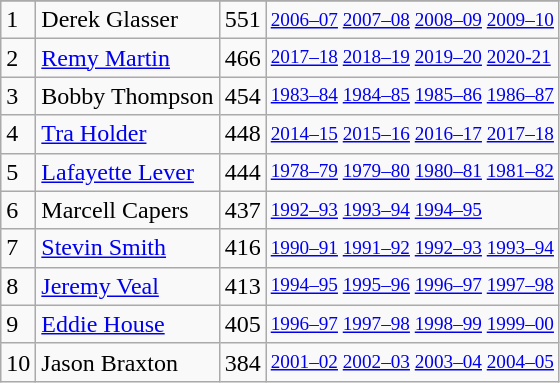<table class="wikitable">
<tr>
</tr>
<tr>
<td>1</td>
<td>Derek Glasser</td>
<td>551</td>
<td style="font-size:80%;"><a href='#'>2006–07</a> <a href='#'>2007–08</a> <a href='#'>2008–09</a> <a href='#'>2009–10</a></td>
</tr>
<tr>
<td>2</td>
<td><a href='#'>Remy Martin</a></td>
<td>466</td>
<td style="font-size:80%;"><a href='#'>2017–18</a> <a href='#'>2018–19</a> <a href='#'>2019–20</a> <a href='#'>2020-21</a></td>
</tr>
<tr>
<td>3</td>
<td>Bobby Thompson</td>
<td>454</td>
<td style="font-size:80%;"><a href='#'>1983–84</a> <a href='#'>1984–85</a> <a href='#'>1985–86</a> <a href='#'>1986–87</a></td>
</tr>
<tr>
<td>4</td>
<td><a href='#'>Tra Holder</a></td>
<td>448</td>
<td style="font-size:80%;"><a href='#'>2014–15</a> <a href='#'>2015–16</a> <a href='#'>2016–17</a> <a href='#'>2017–18</a></td>
</tr>
<tr>
<td>5</td>
<td><a href='#'>Lafayette Lever</a></td>
<td>444</td>
<td style="font-size:80%;"><a href='#'>1978–79</a> <a href='#'>1979–80</a> <a href='#'>1980–81</a> <a href='#'>1981–82</a></td>
</tr>
<tr>
<td>6</td>
<td>Marcell Capers</td>
<td>437</td>
<td style="font-size:80%;"><a href='#'>1992–93</a> <a href='#'>1993–94</a> <a href='#'>1994–95</a></td>
</tr>
<tr>
<td>7</td>
<td><a href='#'>Stevin Smith</a></td>
<td>416</td>
<td style="font-size:80%;"><a href='#'>1990–91</a> <a href='#'>1991–92</a> <a href='#'>1992–93</a> <a href='#'>1993–94</a></td>
</tr>
<tr>
<td>8</td>
<td><a href='#'>Jeremy Veal</a></td>
<td>413</td>
<td style="font-size:80%;"><a href='#'>1994–95</a> <a href='#'>1995–96</a> <a href='#'>1996–97</a> <a href='#'>1997–98</a></td>
</tr>
<tr>
<td>9</td>
<td><a href='#'>Eddie House</a></td>
<td>405</td>
<td style="font-size:80%;"><a href='#'>1996–97</a> <a href='#'>1997–98</a> <a href='#'>1998–99</a> <a href='#'>1999–00</a></td>
</tr>
<tr>
<td>10</td>
<td>Jason Braxton</td>
<td>384</td>
<td style="font-size:80%;"><a href='#'>2001–02</a> <a href='#'>2002–03</a> <a href='#'>2003–04</a> <a href='#'>2004–05</a></td>
</tr>
</table>
